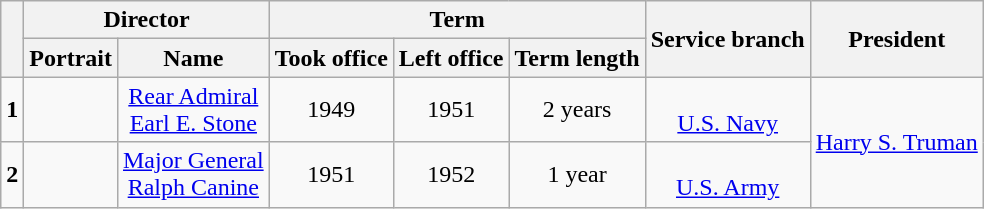<table class="wikitable" border="1" style="text-align:center">
<tr>
<th rowspan="2"></th>
<th colspan="2">Director</th>
<th colspan="3">Term</th>
<th rowspan="2">Service branch</th>
<th rowspan="2">President</th>
</tr>
<tr>
<th>Portrait</th>
<th>Name</th>
<th>Took office</th>
<th>Left office</th>
<th>Term length</th>
</tr>
<tr>
<td><strong>1</strong></td>
<td></td>
<td><a href='#'>Rear Admiral</a><br><a href='#'>Earl E. Stone</a></td>
<td>1949</td>
<td>1951</td>
<td>2 years</td>
<td><br><a href='#'>U.S. Navy</a></td>
<td rowspan="2"><a href='#'>Harry S. Truman</a></td>
</tr>
<tr>
<td><strong>2</strong></td>
<td></td>
<td><a href='#'>Major General</a><br><a href='#'>Ralph Canine</a></td>
<td>1951</td>
<td>1952</td>
<td>1 year</td>
<td><br><a href='#'>U.S. Army</a></td>
</tr>
</table>
